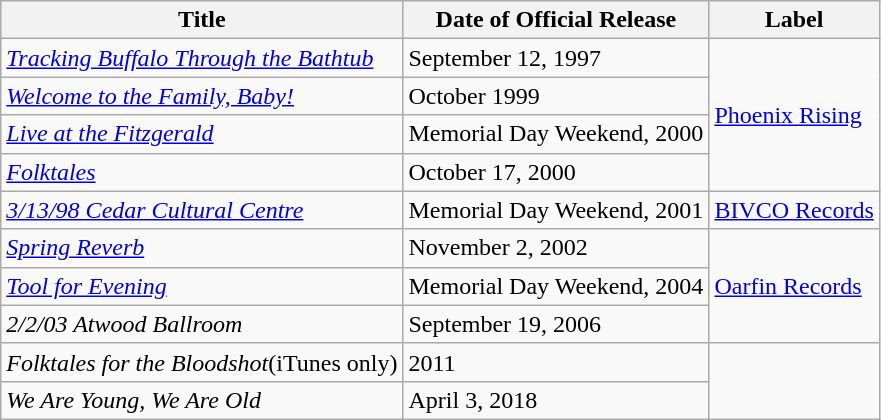<table class="wikitable">
<tr>
<th>Title</th>
<th>Date of Official Release</th>
<th>Label</th>
</tr>
<tr>
<td><em><a href='#'>Tracking Buffalo Through the Bathtub</a></em></td>
<td>September 12, 1997</td>
<td rowspan="4"><a href='#'>Phoenix Rising</a></td>
</tr>
<tr>
<td><em><a href='#'>Welcome to the Family, Baby!</a></em></td>
<td>October 1999</td>
</tr>
<tr>
<td><em><a href='#'>Live at the Fitzgerald</a></em></td>
<td>Memorial Day Weekend, 2000</td>
</tr>
<tr>
<td><em><a href='#'>Folktales</a></em></td>
<td>October 17, 2000</td>
</tr>
<tr>
<td><em><a href='#'>3/13/98 Cedar Cultural Centre</a></em></td>
<td>Memorial Day Weekend, 2001</td>
<td><a href='#'>BIVCO Records</a></td>
</tr>
<tr>
<td><em><a href='#'>Spring Reverb</a></em></td>
<td>November 2, 2002</td>
<td rowspan="3"><a href='#'>Oarfin Records</a></td>
</tr>
<tr>
<td><em><a href='#'>Tool for Evening</a></em></td>
<td>Memorial Day Weekend, 2004</td>
</tr>
<tr>
<td><em>2/2/03 Atwood Ballroom</em></td>
<td>September 19, 2006</td>
</tr>
<tr>
<td><em>Folktales for the Bloodshot</em>(iTunes only)</td>
<td>2011</td>
</tr>
<tr>
<td><em>We Are Young, We Are Old</em></td>
<td>April 3, 2018</td>
</tr>
</table>
